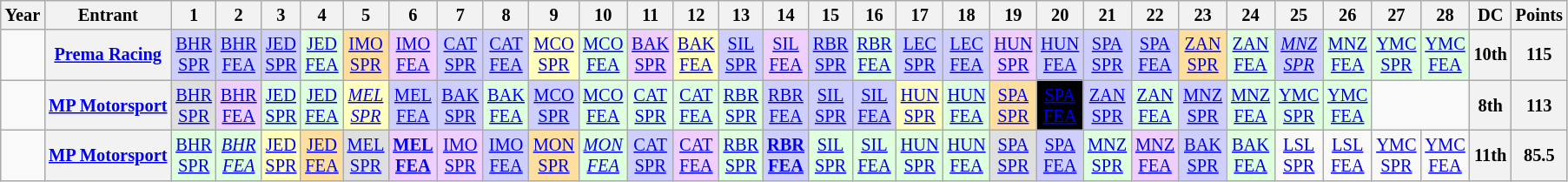<table class="wikitable" style="text-align:center; font-size:85%">
<tr>
<th scope="col">Year</th>
<th scope="col">Entrant</th>
<th scope="col">1</th>
<th scope="col">2</th>
<th scope="col">3</th>
<th scope="col">4</th>
<th scope="col">5</th>
<th scope="col">6</th>
<th scope="col">7</th>
<th scope="col">8</th>
<th scope="col">9</th>
<th scope="col">10</th>
<th scope="col">11</th>
<th scope="col">12</th>
<th scope="col">13</th>
<th scope="col">14</th>
<th scope="col">15</th>
<th scope="col">16</th>
<th scope="col">17</th>
<th scope="col">18</th>
<th scope="col">19</th>
<th scope="col">20</th>
<th scope="col">21</th>
<th scope="col">22</th>
<th scope="col">23</th>
<th scope="col">24</th>
<th scope="col">25</th>
<th scope="col">26</th>
<th scope="col">27</th>
<th scope="col">28</th>
<th scope="col">DC</th>
<th scope="col">Points</th>
</tr>
<tr>
<td scope="row"></td>
<th nowrap><a href='#'>Prema Racing</a></th>
<td style="background:#CFCFFF;"><a href='#'>BHR<br>SPR</a><br></td>
<td style="background:#CFCFFF;"><a href='#'>BHR<br>FEA</a><br></td>
<td style="background:#CFCFFF;"><a href='#'>JED<br>SPR</a><br></td>
<td style="background:#DFFFDF;"><a href='#'>JED<br>FEA</a><br></td>
<td style="background:#FFDF9F;"><a href='#'>IMO<br>SPR</a><br></td>
<td style="background:#EFCFFF;"><a href='#'>IMO<br>FEA</a><br></td>
<td style="background:#CFCFFF;"><a href='#'>CAT<br>SPR</a><br></td>
<td style="background:#CFCFFF;"><a href='#'>CAT<br>FEA</a><br></td>
<td style="background:#FFFFBF;"><a href='#'>MCO<br>SPR</a><br></td>
<td style="background:#DFFFDF;"><a href='#'>MCO<br>FEA</a><br></td>
<td style="background:#EFCFFF;"><a href='#'>BAK<br>SPR</a><br></td>
<td style="background:#FFFFBF;"><a href='#'>BAK<br>FEA</a><br></td>
<td style="background:#CFCFFF;"><a href='#'>SIL<br>SPR</a><br></td>
<td style="background:#EFCFFF;"><a href='#'>SIL<br>FEA</a><br></td>
<td style="background:#CFCFFF;"><a href='#'>RBR<br>SPR</a><br></td>
<td style="background:#DFFFDF;"><a href='#'>RBR<br>FEA</a><br></td>
<td style="background:#CFCFFF;"><a href='#'>LEC<br>SPR</a><br></td>
<td style="background:#CFCFFF;"><a href='#'>LEC<br>FEA</a><br></td>
<td style="background:#EFCFFF;"><a href='#'>HUN<br>SPR</a><br></td>
<td style="background:#CFCFFF;"><a href='#'>HUN<br>FEA</a><br></td>
<td style="background:#CFCFFF;"><a href='#'>SPA<br>SPR</a><br></td>
<td style="background:#CFCFFF;"><a href='#'>SPA<br>FEA</a><br></td>
<td style="background:#FFDF9F;"><a href='#'>ZAN<br>SPR</a><br></td>
<td style="background:#DFFFDF;"><a href='#'>ZAN<br>FEA</a><br></td>
<td style="background:#CFCFFF;"><em><a href='#'>MNZ<br>SPR</a></em><br></td>
<td style="background:#DFFFDF;"><a href='#'>MNZ<br>FEA</a><br></td>
<td style="background:#DFFFDF;"><a href='#'>YMC<br>SPR</a><br></td>
<td style="background:#DFFFDF;"><a href='#'>YMC<br>FEA</a><br></td>
<th>10th</th>
<th>115</th>
</tr>
<tr>
<td scope="row"></td>
<th nowrap><a href='#'>MP Motorsport</a></th>
<td style="background:#DFDFDF;"><a href='#'>BHR<br>SPR</a><br></td>
<td style="background:#EFCFFF;"><a href='#'>BHR<br>FEA</a><br></td>
<td style="background:#DFFFDF;"><a href='#'>JED<br>SPR</a><br></td>
<td style="background:#DFFFDF;"><a href='#'>JED<br>FEA</a><br></td>
<td style="background:#FFFFBF;"><em><a href='#'>MEL<br>SPR</a></em><br></td>
<td style="background:#CFCFFF;"><a href='#'>MEL<br>FEA</a><br></td>
<td style="background:#CFCFFF;"><a href='#'>BAK<br>SPR</a><br></td>
<td style="background:#DFFFDF;"><a href='#'>BAK<br>FEA</a><br></td>
<td style="background:#CFCFFF;"><a href='#'>MCO<br>SPR</a><br></td>
<td style="background:#DFFFDF;"><a href='#'>MCO<br>FEA</a><br></td>
<td style="background:#DFFFDF;"><a href='#'>CAT<br>SPR</a><br></td>
<td style="background:#DFFFDF;"><a href='#'>CAT<br>FEA</a><br></td>
<td style="background:#DFFFDF;"><a href='#'>RBR<br>SPR</a><br></td>
<td style="background:#CFCFFF;"><a href='#'>RBR<br>FEA</a><br></td>
<td style="background:#CFCFFF;"><a href='#'>SIL<br>SPR</a><br></td>
<td style="background:#CFCFFF;"><a href='#'>SIL<br>FEA</a><br></td>
<td style="background:#FFFFBF;"><a href='#'>HUN<br>SPR</a><br></td>
<td style="background:#DFFFDF;"><a href='#'>HUN<br>FEA</a><br></td>
<td style="background:#FFDF9F;"><a href='#'>SPA<br>SPR</a><br></td>
<td style="background:#000000; color:white;"><a href='#'><span>SPA<br>FEA</span></a><br></td>
<td style="background:#CFCFFF;"><a href='#'>ZAN<br>SPR</a><br></td>
<td style="background:#DFFFDF;"><a href='#'>ZAN<br>FEA</a><br></td>
<td style="background:#CFCFFF;"><a href='#'>MNZ<br>SPR</a><br></td>
<td style="background:#DFFFDF;"><a href='#'>MNZ<br>FEA</a><br></td>
<td style="background:#DFFFDF;"><a href='#'>YMC<br>SPR</a><br></td>
<td style="background:#DFFFDF;"><a href='#'>YMC<br>FEA</a><br></td>
<td colspan=2></td>
<th>8th</th>
<th>113</th>
</tr>
<tr>
<td scope="row"></td>
<th nowrap><a href='#'>MP Motorsport</a></th>
<td style="background:#DFFFDF;"><a href='#'>BHR<br>SPR</a><br></td>
<td style="background:#DFFFDF;"><em><a href='#'>BHR<br>FEA</a></em><br></td>
<td style="background:#FFFFBF;"><a href='#'>JED<br>SPR</a><br></td>
<td style="background:#FFDF9F;"><a href='#'>JED<br>FEA</a><br></td>
<td style="background:#DFDFDF;"><a href='#'>MEL<br>SPR</a><br></td>
<td style="background:#EFCFFF;"><strong><a href='#'>MEL<br>FEA</a></strong><br></td>
<td style="background:#EFCFFF;"><a href='#'>IMO<br>SPR</a><br></td>
<td style="background:#CFCFFF;"><a href='#'>IMO<br>FEA</a><br></td>
<td style="background:#FFDF9F;"><a href='#'>MON<br>SPR</a><br></td>
<td style="background:#DFFFDF;"><em><a href='#'>MON<br>FEA</a></em><br></td>
<td style="background:#CFCFFF;"><a href='#'>CAT<br>SPR</a><br></td>
<td style="background:#EFCFFF;"><a href='#'>CAT<br>FEA</a><br></td>
<td style="background:#DFFFDF;"><a href='#'>RBR<br>SPR</a><br></td>
<td style="background:#CFCFFF;"><strong><a href='#'>RBR<br>FEA</a></strong><br></td>
<td style="background:#DFFFDF;"><a href='#'>SIL<br>SPR</a><br></td>
<td style="background:#DFFFDF;"><a href='#'>SIL<br>FEA</a><br></td>
<td style="background:#DFFFDF;"><a href='#'>HUN<br>SPR</a><br></td>
<td style="background:#DFFFDF;"><a href='#'>HUN<br>FEA</a><br></td>
<td style="background:#DFDFDF;"><a href='#'>SPA<br>SPR</a><br></td>
<td style="background:#CFCFFF;"><a href='#'>SPA<br>FEA</a><br></td>
<td style="background:#DFFFDF;"><a href='#'>MNZ<br>SPR</a><br></td>
<td style="background:#EFCFFF;"><a href='#'>MNZ<br>FEA</a><br></td>
<td style="background:#CFCFFF;"><a href='#'>BAK<br>SPR</a><br></td>
<td style="background:#DFFFDF;"><a href='#'>BAK<br>FEA</a><br></td>
<td><a href='#'>LSL<br>SPR</a></td>
<td><a href='#'>LSL<br>FEA</a></td>
<td><a href='#'>YMC<br>SPR</a></td>
<td><a href='#'>YMC<br>FEA</a></td>
<th>11th</th>
<th>85.5</th>
</tr>
</table>
